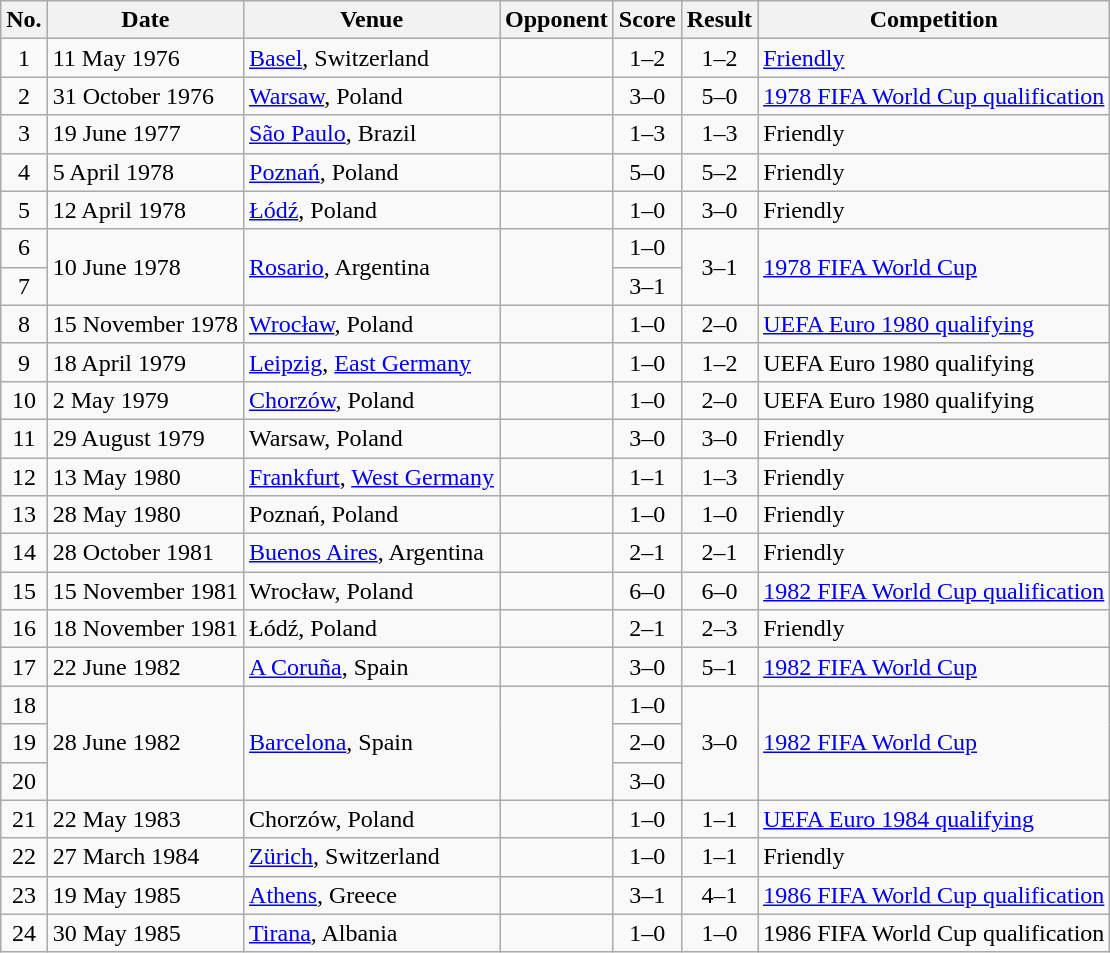<table class="wikitable sortable">
<tr>
<th scope="col">No.</th>
<th scope="col">Date</th>
<th scope="col">Venue</th>
<th scope="col">Opponent</th>
<th scope="col">Score</th>
<th scope="col">Result</th>
<th scope="col">Competition</th>
</tr>
<tr>
<td align="center">1</td>
<td>11 May 1976</td>
<td><a href='#'>Basel</a>, Switzerland</td>
<td></td>
<td align="center">1–2</td>
<td align="center">1–2</td>
<td><a href='#'>Friendly</a></td>
</tr>
<tr>
<td align="center">2</td>
<td>31 October 1976</td>
<td><a href='#'>Warsaw</a>, Poland</td>
<td></td>
<td align="center">3–0</td>
<td align="center">5–0</td>
<td><a href='#'>1978 FIFA World Cup qualification</a></td>
</tr>
<tr>
<td align="center">3</td>
<td>19 June 1977</td>
<td><a href='#'>São Paulo</a>, Brazil</td>
<td></td>
<td align="center">1–3</td>
<td align="center">1–3</td>
<td>Friendly</td>
</tr>
<tr>
<td align="center">4</td>
<td>5 April 1978</td>
<td><a href='#'>Poznań</a>, Poland</td>
<td></td>
<td align="center">5–0</td>
<td align="center">5–2</td>
<td>Friendly</td>
</tr>
<tr>
<td align="center">5</td>
<td>12 April 1978</td>
<td><a href='#'>Łódź</a>, Poland</td>
<td></td>
<td align="center">1–0</td>
<td align="center">3–0</td>
<td>Friendly</td>
</tr>
<tr>
<td align="center">6</td>
<td rowspan="2">10 June 1978</td>
<td rowspan="2"><a href='#'>Rosario</a>, Argentina</td>
<td rowspan="2"></td>
<td align="center">1–0</td>
<td rowspan="2" align="center">3–1</td>
<td rowspan="2"><a href='#'>1978 FIFA World Cup</a></td>
</tr>
<tr>
<td align="center">7</td>
<td align="center">3–1</td>
</tr>
<tr>
<td align="center">8</td>
<td>15 November 1978</td>
<td><a href='#'>Wrocław</a>, Poland</td>
<td></td>
<td align="center">1–0</td>
<td align="center">2–0</td>
<td><a href='#'>UEFA Euro 1980 qualifying</a></td>
</tr>
<tr>
<td align="center">9</td>
<td>18 April 1979</td>
<td><a href='#'>Leipzig</a>, <a href='#'>East Germany</a></td>
<td></td>
<td align="center">1–0</td>
<td align="center">1–2</td>
<td>UEFA Euro 1980 qualifying</td>
</tr>
<tr>
<td align="center">10</td>
<td>2 May 1979</td>
<td><a href='#'>Chorzów</a>, Poland</td>
<td></td>
<td align="center">1–0</td>
<td align="center">2–0</td>
<td>UEFA Euro 1980 qualifying</td>
</tr>
<tr>
<td align="center">11</td>
<td>29 August 1979</td>
<td>Warsaw, Poland</td>
<td></td>
<td align="center">3–0</td>
<td align="center">3–0</td>
<td>Friendly</td>
</tr>
<tr>
<td align="center">12</td>
<td>13 May 1980</td>
<td><a href='#'>Frankfurt</a>, <a href='#'>West Germany</a></td>
<td></td>
<td align="center">1–1</td>
<td align="center">1–3</td>
<td>Friendly</td>
</tr>
<tr>
<td align="center">13</td>
<td>28 May 1980</td>
<td>Poznań, Poland</td>
<td></td>
<td align="center">1–0</td>
<td align="center">1–0</td>
<td>Friendly</td>
</tr>
<tr>
<td align="center">14</td>
<td>28 October 1981</td>
<td><a href='#'>Buenos Aires</a>, Argentina</td>
<td></td>
<td align="center">2–1</td>
<td align="center">2–1</td>
<td>Friendly</td>
</tr>
<tr>
<td align="center">15</td>
<td>15 November 1981</td>
<td>Wrocław, Poland</td>
<td></td>
<td align="center">6–0</td>
<td align="center">6–0</td>
<td><a href='#'>1982 FIFA World Cup qualification</a></td>
</tr>
<tr>
<td align="center">16</td>
<td>18 November 1981</td>
<td>Łódź, Poland</td>
<td></td>
<td align="center">2–1</td>
<td align="center">2–3</td>
<td>Friendly</td>
</tr>
<tr>
<td align="center">17</td>
<td>22 June 1982</td>
<td><a href='#'>A Coruña</a>, Spain</td>
<td></td>
<td align="center">3–0</td>
<td align="center">5–1</td>
<td><a href='#'>1982 FIFA World Cup</a></td>
</tr>
<tr>
<td align="center">18</td>
<td rowspan="3">28 June 1982</td>
<td rowspan="3"><a href='#'>Barcelona</a>, Spain</td>
<td rowspan="3"></td>
<td align="center">1–0</td>
<td rowspan="3" align="center">3–0</td>
<td rowspan="3"><a href='#'>1982 FIFA World Cup</a></td>
</tr>
<tr>
<td align="center">19</td>
<td align="center">2–0</td>
</tr>
<tr>
<td align="center">20</td>
<td align="center">3–0</td>
</tr>
<tr>
<td align="center">21</td>
<td>22 May 1983</td>
<td>Chorzów, Poland</td>
<td></td>
<td align="center">1–0</td>
<td align="center">1–1</td>
<td><a href='#'>UEFA Euro 1984 qualifying</a></td>
</tr>
<tr>
<td align="center">22</td>
<td>27 March 1984</td>
<td><a href='#'>Zürich</a>, Switzerland</td>
<td></td>
<td align="center">1–0</td>
<td align="center">1–1</td>
<td>Friendly</td>
</tr>
<tr>
<td align="center">23</td>
<td>19 May 1985</td>
<td><a href='#'>Athens</a>, Greece</td>
<td></td>
<td align="center">3–1</td>
<td align="center">4–1</td>
<td><a href='#'>1986 FIFA World Cup qualification</a></td>
</tr>
<tr>
<td align="center">24</td>
<td>30 May 1985</td>
<td><a href='#'>Tirana</a>, Albania</td>
<td></td>
<td align="center">1–0</td>
<td align="center">1–0</td>
<td>1986 FIFA World Cup qualification</td>
</tr>
</table>
